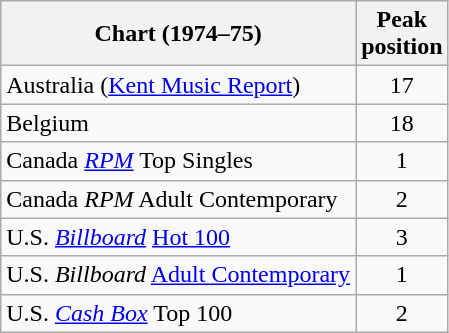<table class="wikitable sortable">
<tr>
<th align="left">Chart (1974–75)</th>
<th align="left">Peak<br>position</th>
</tr>
<tr>
<td>Australia (<a href='#'>Kent Music Report</a>)</td>
<td style="text-align:center;">17</td>
</tr>
<tr>
<td>Belgium</td>
<td style="text-align:center;">18</td>
</tr>
<tr>
<td>Canada <a href='#'><em>RPM</em></a> Top Singles</td>
<td style="text-align:center;">1</td>
</tr>
<tr>
<td>Canada <em>RPM</em> Adult Contemporary</td>
<td style="text-align:center;">2</td>
</tr>
<tr>
<td>U.S. <em><a href='#'>Billboard</a></em> <a href='#'>Hot 100</a></td>
<td style="text-align:center;">3</td>
</tr>
<tr>
<td>U.S. <em>Billboard</em> <a href='#'>Adult Contemporary</a></td>
<td style="text-align:center;">1</td>
</tr>
<tr>
<td>U.S. <a href='#'><em>Cash Box</em></a> Top 100</td>
<td align="center">2</td>
</tr>
</table>
